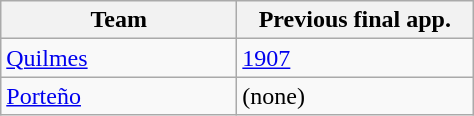<table class="wikitable">
<tr>
<th width=150px>Team</th>
<th width=150px>Previous final app.</th>
</tr>
<tr>
<td><a href='#'>Quilmes</a></td>
<td><a href='#'>1907</a></td>
</tr>
<tr>
<td><a href='#'>Porteño</a></td>
<td>(none)</td>
</tr>
</table>
